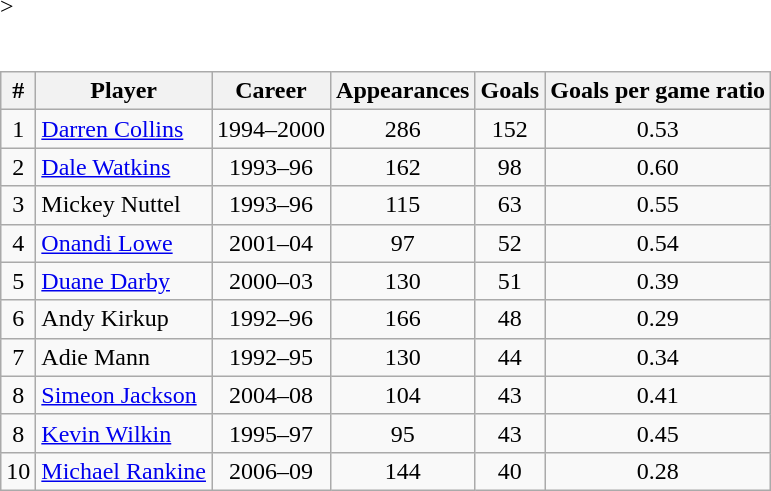<table border=0 cellpadding=0 cellspacing=0>>
<tr>
<td><br><table class="wikitable sortable" style="text-align: center">
<tr>
<th>#</th>
<th>Player</th>
<th>Career</th>
<th>Appearances</th>
<th>Goals</th>
<th>Goals per game ratio</th>
</tr>
<tr>
<td>1</td>
<td align=left> <a href='#'>Darren Collins</a></td>
<td>1994–2000</td>
<td>286</td>
<td>152</td>
<td>0.53</td>
</tr>
<tr>
<td>2</td>
<td align=left> <a href='#'>Dale Watkins</a></td>
<td>1993–96</td>
<td>162</td>
<td>98</td>
<td>0.60</td>
</tr>
<tr>
<td>3</td>
<td align=left> Mickey Nuttel</td>
<td>1993–96</td>
<td>115</td>
<td>63</td>
<td>0.55</td>
</tr>
<tr>
<td>4</td>
<td align=left> <a href='#'>Onandi Lowe</a></td>
<td>2001–04</td>
<td>97</td>
<td>52</td>
<td>0.54</td>
</tr>
<tr>
<td>5</td>
<td align=left> <a href='#'>Duane Darby</a></td>
<td>2000–03</td>
<td>130</td>
<td>51</td>
<td>0.39</td>
</tr>
<tr>
<td>6</td>
<td align=left> Andy Kirkup</td>
<td>1992–96</td>
<td>166</td>
<td>48</td>
<td>0.29</td>
</tr>
<tr>
<td>7</td>
<td align=left> Adie Mann</td>
<td>1992–95</td>
<td>130</td>
<td>44</td>
<td>0.34</td>
</tr>
<tr>
<td>8</td>
<td align=left> <a href='#'>Simeon Jackson</a></td>
<td>2004–08</td>
<td>104</td>
<td>43</td>
<td>0.41</td>
</tr>
<tr>
<td>8</td>
<td align=left> <a href='#'>Kevin Wilkin</a></td>
<td>1995–97</td>
<td>95</td>
<td>43</td>
<td>0.45</td>
</tr>
<tr>
<td>10</td>
<td align=left> <a href='#'>Michael Rankine</a></td>
<td>2006–09</td>
<td>144</td>
<td>40</td>
<td>0.28</td>
</tr>
</table>
</td>
</tr>
</table>
